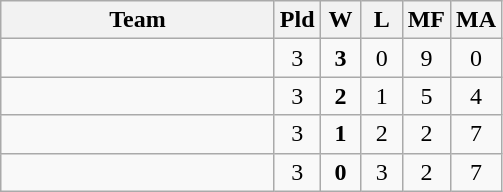<table class=wikitable style="text-align:center">
<tr>
<th width=175>Team</th>
<th width=20>Pld</th>
<th width=20>W</th>
<th width=20>L</th>
<th width=20>MF</th>
<th width=20>MA</th>
</tr>
<tr>
<td style="text-align:left"></td>
<td>3</td>
<td><strong>3</strong></td>
<td>0</td>
<td>9</td>
<td>0</td>
</tr>
<tr>
<td style="text-align:left"></td>
<td>3</td>
<td><strong>2</strong></td>
<td>1</td>
<td>5</td>
<td>4</td>
</tr>
<tr -bgcolor=ffcccc>
<td style="text-align:left"></td>
<td>3</td>
<td><strong>1</strong></td>
<td>2</td>
<td>2</td>
<td>7</td>
</tr>
<tr -bgcolor=ffcccc>
<td style="text-align:left"></td>
<td>3</td>
<td><strong>0</strong></td>
<td>3</td>
<td>2</td>
<td>7</td>
</tr>
</table>
